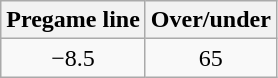<table class="wikitable" style="margin-left: auto; margin-right: auto; border: none; display: inline-table;">
<tr align="center">
<th style=>Pregame line</th>
<th style=>Over/under</th>
</tr>
<tr align="center">
<td>−8.5</td>
<td>65</td>
</tr>
</table>
